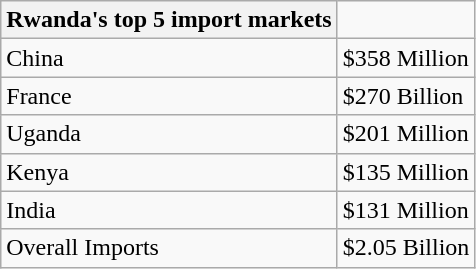<table class="wikitable">
<tr>
<th>Rwanda's top 5 import markets</th>
</tr>
<tr>
<td>China</td>
<td>$358 Million</td>
</tr>
<tr>
<td>France</td>
<td>$270 Billion</td>
</tr>
<tr>
<td>Uganda</td>
<td>$201 Million</td>
</tr>
<tr>
<td>Kenya</td>
<td>$135 Million</td>
</tr>
<tr>
<td>India</td>
<td>$131 Million</td>
</tr>
<tr>
<td>Overall Imports</td>
<td>$2.05 Billion</td>
</tr>
</table>
